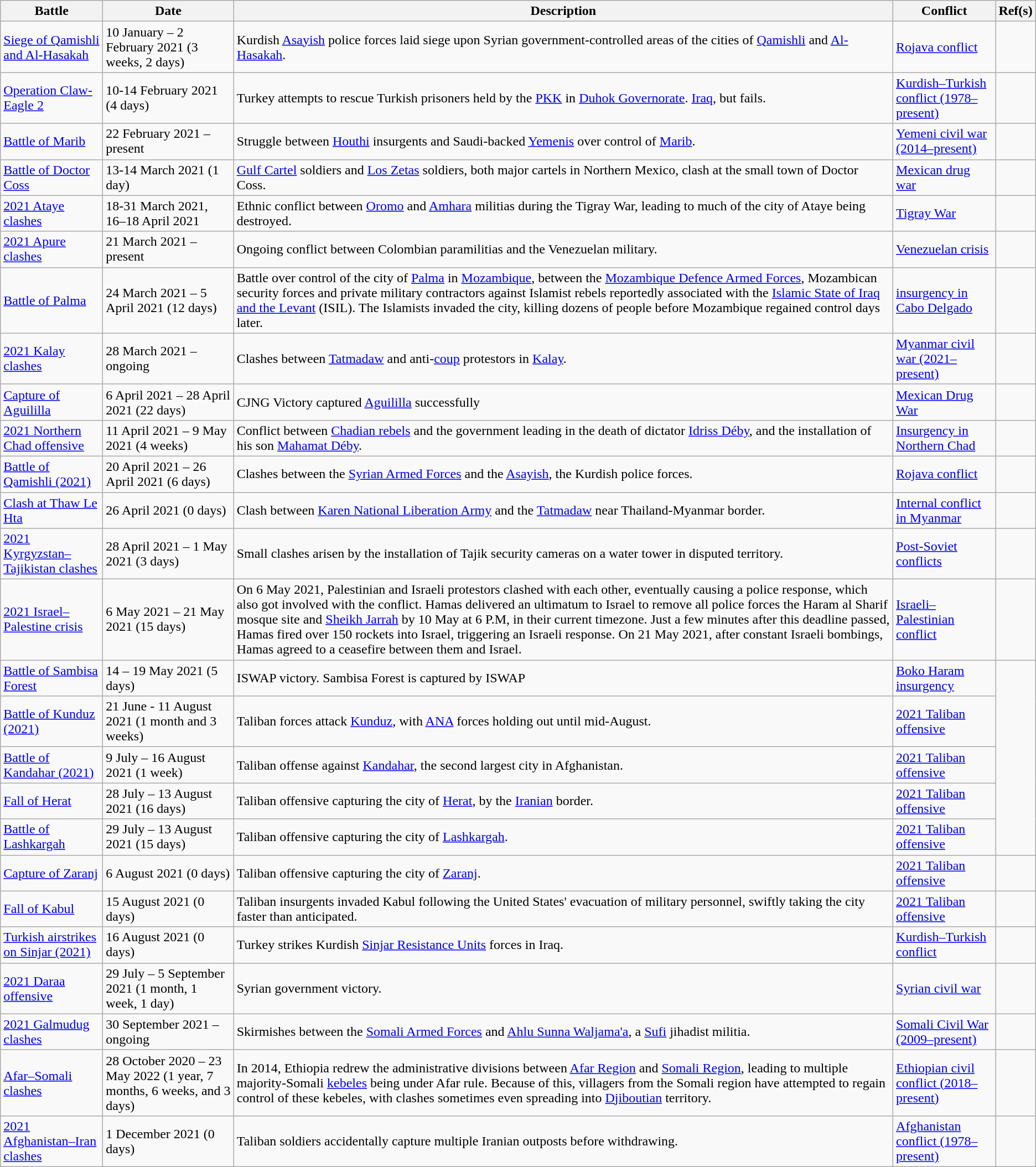<table class="wikitable">
<tr>
<th>Battle</th>
<th>Date</th>
<th>Description</th>
<th>Conflict</th>
<th>Ref(s)</th>
</tr>
<tr>
<td><a href='#'>Siege of Qamishli and Al-Hasakah</a></td>
<td>10 January – 2 February 2021 (3 weeks, 2 days)</td>
<td>Kurdish <a href='#'>Asayish</a> police forces laid siege upon Syrian government-controlled areas of the cities of <a href='#'>Qamishli</a> and <a href='#'>Al-Hasakah</a>.</td>
<td><a href='#'>Rojava conflict</a></td>
<td></td>
</tr>
<tr>
<td><a href='#'>Operation Claw-Eagle 2</a></td>
<td>10-14 February 2021 (4 days)</td>
<td>Turkey attempts to rescue Turkish prisoners held by the <a href='#'>PKK</a> in <a href='#'>Duhok Governorate</a>. <a href='#'>Iraq</a>, but fails.</td>
<td><a href='#'>Kurdish–Turkish conflict (1978–present)</a></td>
<td></td>
</tr>
<tr>
<td><a href='#'>Battle of Marib</a></td>
<td>22 February 2021 – present</td>
<td>Struggle between <a href='#'>Houthi</a> insurgents and Saudi-backed <a href='#'>Yemenis</a> over control of <a href='#'>Marib</a>.</td>
<td><a href='#'>Yemeni civil war (2014–present)</a></td>
<td></td>
</tr>
<tr>
<td><a href='#'>Battle of Doctor Coss</a></td>
<td>13-14 March 2021 (1 day)</td>
<td><a href='#'>Gulf Cartel</a> soldiers and <a href='#'>Los Zetas</a> soldiers, both major cartels in Northern Mexico, clash at the small town of Doctor Coss.</td>
<td><a href='#'>Mexican drug war</a></td>
<td></td>
</tr>
<tr>
<td><a href='#'>2021 Ataye clashes</a></td>
<td>18-31 March 2021, 16–18 April 2021</td>
<td>Ethnic conflict between <a href='#'>Oromo</a> and <a href='#'>Amhara</a> militias during the Tigray War, leading to much of the city of Ataye being destroyed.</td>
<td><a href='#'>Tigray War</a></td>
<td></td>
</tr>
<tr>
<td><a href='#'>2021 Apure clashes</a></td>
<td>21 March 2021 – present</td>
<td>Ongoing conflict between Colombian paramilitias and the Venezuelan military.</td>
<td><a href='#'>Venezuelan crisis</a></td>
<td></td>
</tr>
<tr>
<td><a href='#'>Battle of Palma</a></td>
<td>24 March 2021 – 5 April 2021 (12 days)</td>
<td>Battle over control of the city of <a href='#'>Palma</a> in <a href='#'>Mozambique</a>, between the <a href='#'>Mozambique Defence Armed Forces</a>, Mozambican security forces and private military contractors against Islamist rebels reportedly associated with the <a href='#'>Islamic State of Iraq and the Levant</a> (ISIL). The Islamists invaded the city, killing dozens of people before Mozambique regained control days later.</td>
<td><a href='#'>insurgency in Cabo Delgado</a></td>
<td></td>
</tr>
<tr>
<td><a href='#'>2021 Kalay clashes</a></td>
<td>28 March 2021 – ongoing</td>
<td>Clashes between <a href='#'>Tatmadaw</a> and anti-<a href='#'>coup</a> protestors in <a href='#'>Kalay</a>.</td>
<td><a href='#'>Myanmar civil war (2021–present)</a></td>
<td></td>
</tr>
<tr>
<td><a href='#'>Capture of Aguililla</a></td>
<td>6 April 2021 – 28 April 2021 (22 days)</td>
<td>CJNG Victory captured <a href='#'>Aguililla</a> successfully</td>
<td><a href='#'>Mexican Drug War</a></td>
<td></td>
</tr>
<tr>
<td><a href='#'>2021 Northern Chad offensive</a></td>
<td>11 April 2021 – 9 May 2021 (4 weeks)</td>
<td>Conflict between <a href='#'>Chadian rebels</a> and the government leading in the death of dictator <a href='#'>Idriss Déby</a>, and the installation of his son <a href='#'>Mahamat Déby</a>.</td>
<td><a href='#'>Insurgency in Northern Chad</a></td>
<td></td>
</tr>
<tr>
<td><a href='#'>Battle of Qamishli (2021)</a></td>
<td>20 April 2021 – 26 April 2021 (6 days)</td>
<td>Clashes between the <a href='#'>Syrian Armed Forces</a> and the <a href='#'>Asayish</a>, the Kurdish police forces.</td>
<td><a href='#'>Rojava conflict</a></td>
<td></td>
</tr>
<tr>
<td><a href='#'>Clash at Thaw Le Hta</a></td>
<td>26 April 2021 (0 days)</td>
<td>Clash between <a href='#'>Karen National Liberation Army</a> and the <a href='#'>Tatmadaw</a> near Thailand-Myanmar border.</td>
<td><a href='#'>Internal conflict in Myanmar</a></td>
<td></td>
</tr>
<tr>
<td><a href='#'>2021 Kyrgyzstan–Tajikistan clashes</a></td>
<td>28 April 2021 – 1 May 2021 (3 days)</td>
<td>Small clashes arisen by the installation of Tajik security cameras on a water tower in disputed territory.</td>
<td><a href='#'>Post-Soviet conflicts</a></td>
<td></td>
</tr>
<tr>
<td><a href='#'>2021 Israel–Palestine crisis</a></td>
<td>6 May 2021 – 21 May 2021 (15 days)</td>
<td>On 6 May 2021, Palestinian and Israeli protestors clashed with each other, eventually causing a police response, which also got involved with the conflict. Hamas delivered an ultimatum to Israel to remove all police forces the Haram al Sharif mosque site and <a href='#'>Sheikh Jarrah</a> by 10 May at 6 P.M, in their current timezone. Just a few minutes after this deadline passed, Hamas fired over 150 rockets into Israel, triggering an Israeli response. On 21 May 2021, after constant Israeli bombings, Hamas agreed to a ceasefire between them and Israel.</td>
<td><a href='#'>Israeli–Palestinian conflict</a></td>
<td></td>
</tr>
<tr>
<td><a href='#'>Battle of Sambisa Forest</a></td>
<td>14 – 19 May 2021 (5 days)</td>
<td>ISWAP victory. Sambisa Forest is captured by ISWAP</td>
<td><a href='#'>Boko Haram insurgency</a></td>
</tr>
<tr>
<td><a href='#'>Battle of Kunduz (2021)</a></td>
<td>21 June - 11 August 2021 (1 month and 3 weeks)</td>
<td>Taliban forces attack <a href='#'>Kunduz</a>, with <a href='#'>ANA</a> forces holding out until mid-August.</td>
<td><a href='#'>2021 Taliban offensive</a></td>
</tr>
<tr>
<td><a href='#'>Battle of Kandahar (2021)</a></td>
<td>9 July – 16 August 2021 (1 week)</td>
<td>Taliban offense against <a href='#'>Kandahar</a>, the second largest city in Afghanistan.</td>
<td><a href='#'>2021 Taliban offensive</a></td>
</tr>
<tr>
<td><a href='#'>Fall of Herat</a></td>
<td>28 July – 13 August 2021 (16 days)</td>
<td>Taliban offensive capturing the city of <a href='#'>Herat</a>, by the <a href='#'>Iranian</a> border.</td>
<td><a href='#'>2021 Taliban offensive</a></td>
</tr>
<tr>
<td><a href='#'>Battle of Lashkargah</a></td>
<td>29 July – 13 August 2021 (15 days)</td>
<td>Taliban offensive capturing the city of <a href='#'>Lashkargah</a>.</td>
<td><a href='#'>2021 Taliban offensive</a></td>
</tr>
<tr>
<td><a href='#'>Capture of Zaranj</a></td>
<td>6 August 2021 (0 days)</td>
<td>Taliban offensive capturing the city of <a href='#'>Zaranj</a>.</td>
<td><a href='#'>2021 Taliban offensive</a></td>
<td></td>
</tr>
<tr>
<td><a href='#'>Fall of Kabul</a></td>
<td>15 August 2021 (0 days)</td>
<td>Taliban insurgents invaded Kabul following the United States' evacuation of military personnel, swiftly taking the city faster than anticipated.</td>
<td><a href='#'>2021 Taliban offensive</a></td>
<td></td>
</tr>
<tr>
<td><a href='#'>Turkish airstrikes on Sinjar (2021)</a></td>
<td>16 August 2021 (0 days)</td>
<td>Turkey strikes Kurdish <a href='#'>Sinjar Resistance Units</a> forces in Iraq.</td>
<td><a href='#'>Kurdish–Turkish conflict</a></td>
<td></td>
</tr>
<tr>
<td><a href='#'>2021 Daraa offensive</a></td>
<td>29 July – 5 September 2021 (1 month, 1 week, 1 day)</td>
<td>Syrian government victory.</td>
<td><a href='#'>Syrian civil war</a></td>
<td></td>
</tr>
<tr>
<td><a href='#'>2021 Galmudug clashes</a></td>
<td>30 September 2021 – ongoing</td>
<td>Skirmishes between the <a href='#'>Somali Armed Forces</a> and <a href='#'>Ahlu Sunna Waljama'a</a>, a <a href='#'>Sufi</a> jihadist militia.</td>
<td><a href='#'>Somali Civil War (2009–present)</a></td>
<td></td>
</tr>
<tr>
<td><a href='#'>Afar–Somali clashes</a></td>
<td>28 October 2020 – 23 May 2022 (1 year, 7 months, 6 weeks, and 3 days)</td>
<td>In 2014, Ethiopia redrew the administrative divisions between <a href='#'>Afar Region</a> and <a href='#'>Somali Region</a>, leading to multiple majority-Somali <a href='#'>kebeles</a> being under Afar rule. Because of this, villagers from the Somali region have attempted to regain control of these kebeles, with clashes sometimes even spreading into <a href='#'>Djiboutian</a> territory.</td>
<td><a href='#'>Ethiopian civil conflict (2018–present)</a></td>
<td></td>
</tr>
<tr>
<td><a href='#'>2021 Afghanistan–Iran clashes</a></td>
<td>1 December 2021 (0 days)</td>
<td>Taliban soldiers accidentally capture multiple Iranian outposts before withdrawing.</td>
<td><a href='#'>Afghanistan conflict (1978–present)</a></td>
<td></td>
</tr>
</table>
